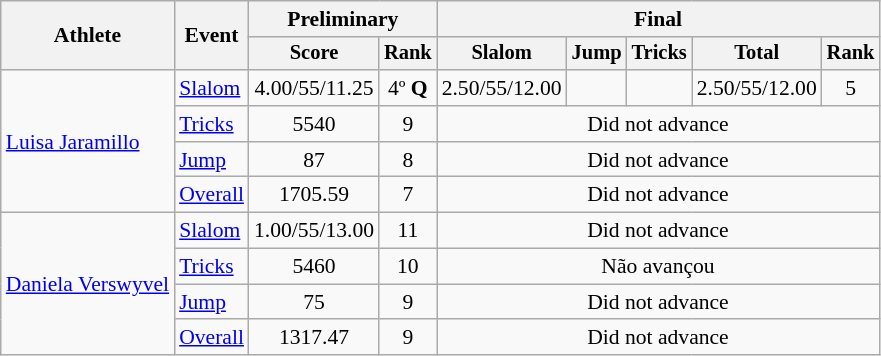<table class=wikitable style=font-size:90%;text-align:center>
<tr>
<th rowspan=2>Athlete</th>
<th rowspan=2>Event</th>
<th colspan=2>Preliminary</th>
<th colspan=5>Final</th>
</tr>
<tr style=font-size:95%>
<th>Score</th>
<th>Rank</th>
<th>Slalom</th>
<th>Jump</th>
<th>Tricks</th>
<th>Total</th>
<th>Rank</th>
</tr>
<tr style="text-align:center">
<td style="text-align:left" rowspan=4><a href='#'>Luisa Jaramillo</a></td>
<td style="text-align:left"><a href='#'>Slalom</a></td>
<td>4.00/55/11.25</td>
<td>4º <strong>Q</strong></td>
<td>2.50/55/12.00</td>
<td></td>
<td></td>
<td>2.50/55/12.00</td>
<td>5</td>
</tr>
<tr style="text-align:center">
<td style="text-align:left"><a href='#'>Tricks</a></td>
<td>5540</td>
<td>9</td>
<td colspan=5>Did not advance</td>
</tr>
<tr style="text-align:center">
<td style="text-align:left"><a href='#'>Jump</a></td>
<td>87</td>
<td>8</td>
<td colspan=5>Did not advance</td>
</tr>
<tr style="text-align:center">
<td style="text-align:left"><a href='#'>Overall</a></td>
<td>1705.59</td>
<td>7</td>
<td colspan=5>Did not advance</td>
</tr>
<tr style="text-align:center">
<td style="text-align:left" rowspan=4><a href='#'>Daniela Verswyvel</a></td>
<td style="text-align:left"><a href='#'>Slalom</a></td>
<td>1.00/55/13.00</td>
<td>11</td>
<td colspan=5>Did not advance</td>
</tr>
<tr style="text-align:center">
<td style="text-align:left"><a href='#'>Tricks</a></td>
<td>5460</td>
<td>10</td>
<td colspan=5>Não avançou</td>
</tr>
<tr style="text-align:center">
<td style="text-align:left"><a href='#'>Jump</a></td>
<td>75</td>
<td>9</td>
<td colspan=5>Did not advance</td>
</tr>
<tr style="text-align:center">
<td style="text-align:left"><a href='#'>Overall</a></td>
<td>1317.47</td>
<td>9</td>
<td colspan=5>Did not advance</td>
</tr>
</table>
